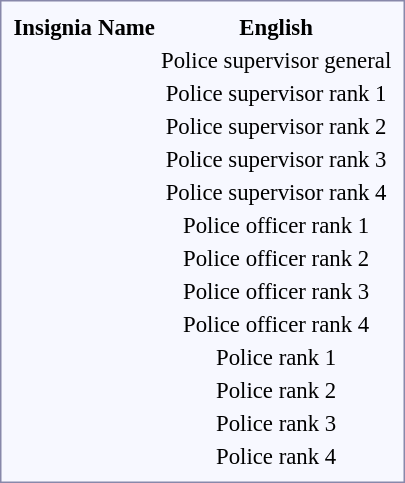<table style="border:1px solid #8888aa; background-color:#f7f8ff; padding:5px; font-size:95%; margin: 0px 12px 12px 0px;">
<tr style="text-align:center;">
<th>Insignia</th>
<th>Name</th>
<th>English</th>
</tr>
<tr style="text-align:center;">
<td></td>
<td></td>
<td>Police supervisor general</td>
</tr>
<tr style="text-align:center;">
<td rowspan=2></td>
<td></td>
<td>Police supervisor rank 1</td>
</tr>
<tr style="text-align:center;">
<td></td>
<td>Police supervisor rank 2</td>
</tr>
<tr style="text-align:center;">
<td></td>
<td></td>
<td>Police supervisor rank 3</td>
</tr>
<tr style="text-align:center;">
<td></td>
<td></td>
<td>Police supervisor rank 4</td>
</tr>
<tr style="text-align:center;">
<td></td>
<td></td>
<td>Police officer rank 1</td>
</tr>
<tr style="text-align:center;">
<td></td>
<td></td>
<td>Police officer rank 2</td>
</tr>
<tr style="text-align:center;">
<td rowspan=2></td>
<td></td>
<td>Police officer rank 3</td>
</tr>
<tr style="text-align:center;">
<td></td>
<td>Police officer rank 4</td>
</tr>
<tr style="text-align:center;">
<td></td>
<td></td>
<td>Police rank 1</td>
</tr>
<tr style="text-align:center;">
<td></td>
<td></td>
<td>Police rank 2</td>
</tr>
<tr style="text-align:center;">
<td rowspan=2></td>
<td></td>
<td>Police rank 3</td>
</tr>
<tr style="text-align:center;">
<td></td>
<td>Police rank 4</td>
</tr>
</table>
